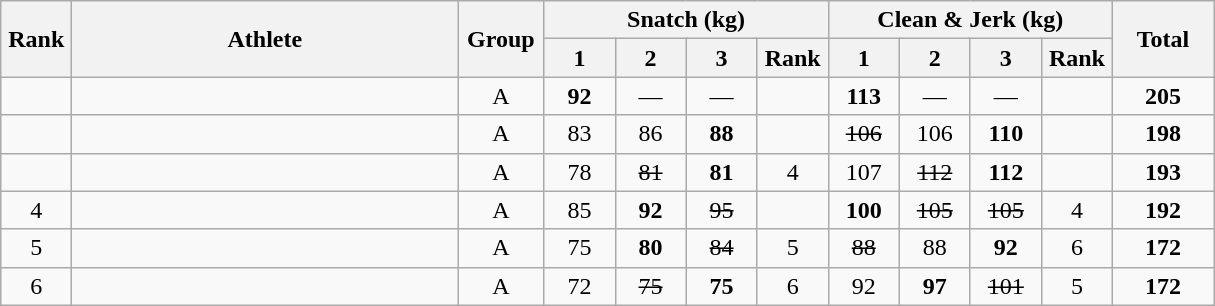<table class = "wikitable" style="text-align:center;">
<tr>
<th rowspan=2 width=40>Rank</th>
<th rowspan=2 width=250>Athlete</th>
<th rowspan=2 width=50>Group</th>
<th colspan=4>Snatch (kg)</th>
<th colspan=4>Clean & Jerk (kg)</th>
<th rowspan=2 width=60>Total</th>
</tr>
<tr>
<th width=40>1</th>
<th width=40>2</th>
<th width=40>3</th>
<th width=40>Rank</th>
<th width=40>1</th>
<th width=40>2</th>
<th width=40>3</th>
<th width=40>Rank</th>
</tr>
<tr>
<td></td>
<td align=left></td>
<td>A</td>
<td><strong>92</strong></td>
<td>—</td>
<td>—</td>
<td></td>
<td><strong>113</strong></td>
<td>—</td>
<td>—</td>
<td></td>
<td><strong>205</strong></td>
</tr>
<tr>
<td></td>
<td align=left></td>
<td>A</td>
<td>83</td>
<td>86</td>
<td><strong>88</strong></td>
<td></td>
<td><s>106</s></td>
<td>106</td>
<td><strong>110</strong></td>
<td></td>
<td><strong>198</strong></td>
</tr>
<tr>
<td></td>
<td align=left></td>
<td>A</td>
<td>78</td>
<td><s>81</s></td>
<td><strong>81</strong></td>
<td>4</td>
<td>107</td>
<td><s>112</s></td>
<td><strong>112</strong></td>
<td></td>
<td><strong>193</strong></td>
</tr>
<tr>
<td>4</td>
<td align=left></td>
<td>A</td>
<td>85</td>
<td><strong>92</strong></td>
<td><s>95</s></td>
<td></td>
<td><strong>100</strong></td>
<td><s>105</s></td>
<td><s>105</s></td>
<td>4</td>
<td><strong>192</strong></td>
</tr>
<tr>
<td>5</td>
<td align=left></td>
<td>A</td>
<td>75</td>
<td><strong>80</strong></td>
<td><s>84</s></td>
<td>5</td>
<td><s>88</s></td>
<td>88</td>
<td><strong>92</strong></td>
<td>6</td>
<td><strong>172</strong></td>
</tr>
<tr>
<td>6</td>
<td align=left></td>
<td>A</td>
<td>72</td>
<td><s>75</s></td>
<td><strong>75</strong></td>
<td>6</td>
<td>92</td>
<td><strong>97</strong></td>
<td><s>101</s></td>
<td>5</td>
<td><strong>172</strong></td>
</tr>
</table>
